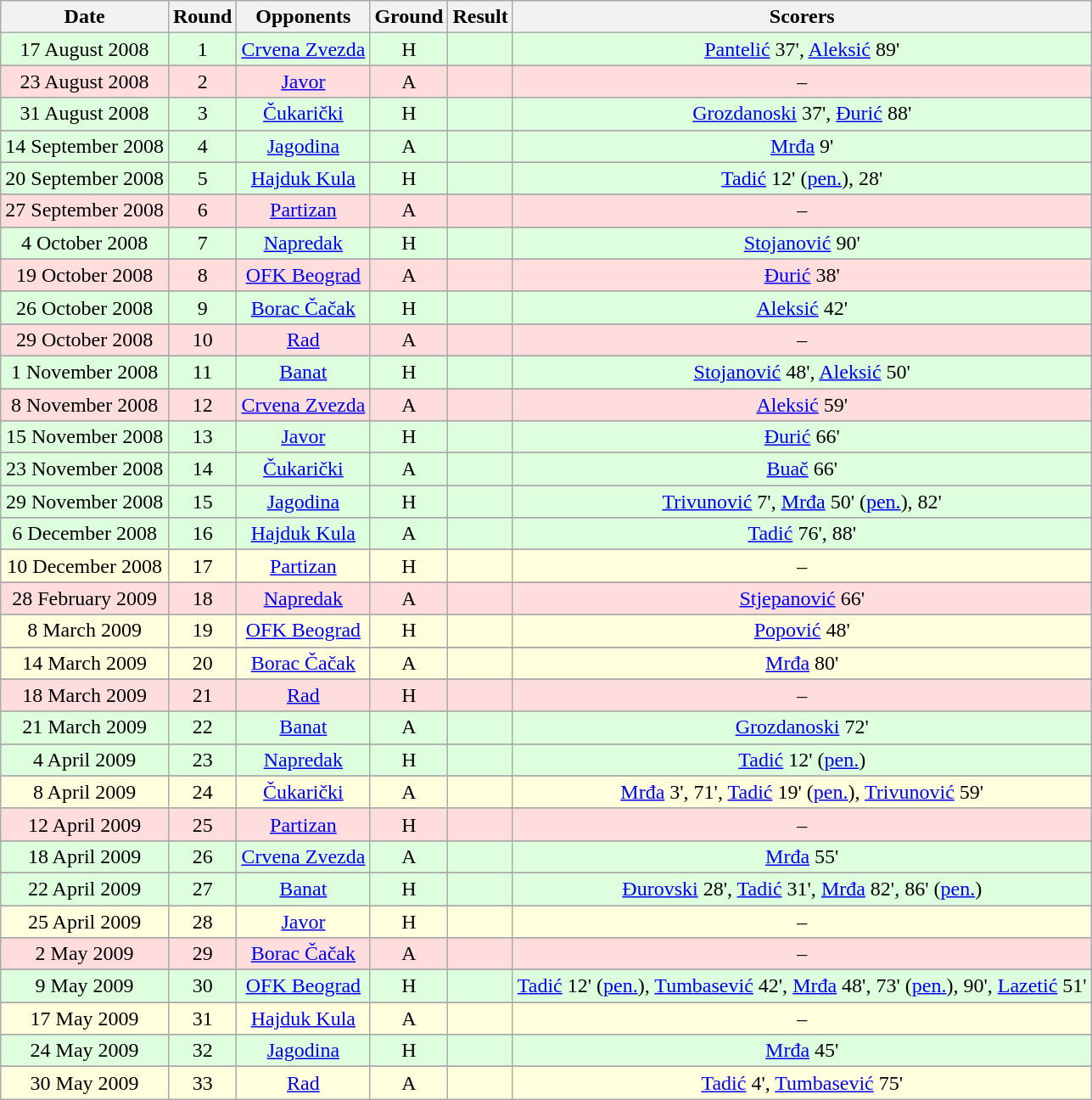<table class="wikitable" style="text-align:center">
<tr>
<th>Date</th>
<th>Round</th>
<th>Opponents</th>
<th>Ground</th>
<th>Result</th>
<th>Scorers</th>
</tr>
<tr bgcolor="#ddffdd">
<td>17 August 2008</td>
<td>1</td>
<td><a href='#'>Crvena Zvezda</a></td>
<td>H</td>
<td></td>
<td><a href='#'>Pantelić</a> 37', <a href='#'>Aleksić</a> 89'</td>
</tr>
<tr>
</tr>
<tr bgcolor="#ffdddd">
<td>23 August 2008</td>
<td>2</td>
<td><a href='#'>Javor</a></td>
<td>A</td>
<td></td>
<td>–</td>
</tr>
<tr>
</tr>
<tr bgcolor="#ddffdd">
<td>31 August 2008</td>
<td>3</td>
<td><a href='#'>Čukarički</a></td>
<td>H</td>
<td></td>
<td><a href='#'>Grozdanoski</a> 37', <a href='#'>Đurić</a> 88'</td>
</tr>
<tr>
</tr>
<tr bgcolor="#ddffdd">
<td>14 September 2008</td>
<td>4</td>
<td><a href='#'>Jagodina</a></td>
<td>A</td>
<td></td>
<td><a href='#'>Mrđa</a> 9'</td>
</tr>
<tr>
</tr>
<tr bgcolor="#ddffdd">
<td>20 September 2008</td>
<td>5</td>
<td><a href='#'>Hajduk Kula</a></td>
<td>H</td>
<td></td>
<td><a href='#'>Tadić</a> 12' (<a href='#'>pen.</a>), 28'</td>
</tr>
<tr>
</tr>
<tr bgcolor="#ffdddd">
<td>27 September 2008</td>
<td>6</td>
<td><a href='#'>Partizan</a></td>
<td>A</td>
<td></td>
<td>–</td>
</tr>
<tr>
</tr>
<tr bgcolor="#ddffdd">
<td>4 October 2008</td>
<td>7</td>
<td><a href='#'>Napredak</a></td>
<td>H</td>
<td></td>
<td><a href='#'>Stojanović</a> 90'</td>
</tr>
<tr>
</tr>
<tr bgcolor="#ffdddd">
<td>19 October 2008</td>
<td>8</td>
<td><a href='#'>OFK Beograd</a></td>
<td>A</td>
<td></td>
<td><a href='#'>Đurić</a> 38'</td>
</tr>
<tr>
</tr>
<tr bgcolor="#ddffdd">
<td>26 October 2008</td>
<td>9</td>
<td><a href='#'>Borac Čačak</a></td>
<td>H</td>
<td></td>
<td><a href='#'>Aleksić</a> 42'</td>
</tr>
<tr>
</tr>
<tr bgcolor="#ffdddd">
<td>29 October 2008</td>
<td>10</td>
<td><a href='#'>Rad</a></td>
<td>A</td>
<td></td>
<td>–</td>
</tr>
<tr>
</tr>
<tr bgcolor="#ddffdd">
<td>1 November 2008</td>
<td>11</td>
<td><a href='#'>Banat</a></td>
<td>H</td>
<td></td>
<td><a href='#'>Stojanović</a> 48', <a href='#'>Aleksić</a> 50'</td>
</tr>
<tr>
</tr>
<tr bgcolor="#ffdddd">
<td>8 November 2008</td>
<td>12</td>
<td><a href='#'>Crvena Zvezda</a></td>
<td>A</td>
<td></td>
<td><a href='#'>Aleksić</a> 59'</td>
</tr>
<tr>
</tr>
<tr bgcolor="#ddffdd">
<td>15 November 2008</td>
<td>13</td>
<td><a href='#'>Javor</a></td>
<td>H</td>
<td></td>
<td><a href='#'>Đurić</a> 66'</td>
</tr>
<tr>
</tr>
<tr bgcolor="#ddffdd">
<td>23 November 2008</td>
<td>14</td>
<td><a href='#'>Čukarički</a></td>
<td>A</td>
<td></td>
<td><a href='#'>Buač</a> 66'</td>
</tr>
<tr>
</tr>
<tr bgcolor="#ddffdd">
<td>29 November 2008</td>
<td>15</td>
<td><a href='#'>Jagodina</a></td>
<td>H</td>
<td></td>
<td><a href='#'>Trivunović</a> 7', <a href='#'>Mrđa</a> 50' (<a href='#'>pen.</a>), 82'</td>
</tr>
<tr>
</tr>
<tr bgcolor="#ddffdd">
<td>6 December 2008</td>
<td>16</td>
<td><a href='#'>Hajduk Kula</a></td>
<td>A</td>
<td></td>
<td><a href='#'>Tadić</a> 76', 88'</td>
</tr>
<tr>
</tr>
<tr bgcolor="#ffffdd">
<td>10 December 2008</td>
<td>17</td>
<td><a href='#'>Partizan</a></td>
<td>H</td>
<td></td>
<td>–</td>
</tr>
<tr>
</tr>
<tr bgcolor="#ffdddd">
<td>28 February 2009</td>
<td>18</td>
<td><a href='#'>Napredak</a></td>
<td>A</td>
<td></td>
<td><a href='#'>Stjepanović</a> 66'</td>
</tr>
<tr>
</tr>
<tr bgcolor="#ffffdd">
<td>8 March 2009</td>
<td>19</td>
<td><a href='#'>OFK Beograd</a></td>
<td>H</td>
<td></td>
<td><a href='#'>Popović</a> 48'</td>
</tr>
<tr>
</tr>
<tr bgcolor="#ffffdd">
<td>14 March 2009</td>
<td>20</td>
<td><a href='#'>Borac Čačak</a></td>
<td>A</td>
<td></td>
<td><a href='#'>Mrđa</a> 80'</td>
</tr>
<tr>
</tr>
<tr bgcolor="#ffdddd">
<td>18 March 2009</td>
<td>21</td>
<td><a href='#'>Rad</a></td>
<td>H</td>
<td></td>
<td>–</td>
</tr>
<tr>
</tr>
<tr bgcolor="#ddffdd">
<td>21 March 2009</td>
<td>22</td>
<td><a href='#'>Banat</a></td>
<td>A</td>
<td></td>
<td><a href='#'>Grozdanoski</a> 72'</td>
</tr>
<tr>
</tr>
<tr bgcolor="#ddffdd">
<td>4 April 2009</td>
<td>23</td>
<td><a href='#'>Napredak</a></td>
<td>H</td>
<td></td>
<td><a href='#'>Tadić</a> 12' (<a href='#'>pen.</a>)</td>
</tr>
<tr>
</tr>
<tr bgcolor="#ffffdd">
<td>8 April 2009</td>
<td>24</td>
<td><a href='#'>Čukarički</a></td>
<td>A</td>
<td></td>
<td><a href='#'>Mrđa</a> 3', 71', <a href='#'>Tadić</a> 19' (<a href='#'>pen.</a>), <a href='#'>Trivunović</a> 59'</td>
</tr>
<tr>
</tr>
<tr bgcolor="#ffdddd">
<td>12 April 2009</td>
<td>25</td>
<td><a href='#'>Partizan</a></td>
<td>H</td>
<td></td>
<td>–</td>
</tr>
<tr>
</tr>
<tr bgcolor="#ddffdd">
<td>18 April 2009</td>
<td>26</td>
<td><a href='#'>Crvena Zvezda</a></td>
<td>A</td>
<td></td>
<td><a href='#'>Mrđa</a> 55'</td>
</tr>
<tr>
</tr>
<tr bgcolor="#ddffdd">
<td>22 April 2009</td>
<td>27</td>
<td><a href='#'>Banat</a></td>
<td>H</td>
<td></td>
<td><a href='#'>Đurovski</a> 28', <a href='#'>Tadić</a> 31', <a href='#'>Mrđa</a> 82', 86' (<a href='#'>pen.</a>)</td>
</tr>
<tr>
</tr>
<tr bgcolor="#ffffdd">
<td>25 April 2009</td>
<td>28</td>
<td><a href='#'>Javor</a></td>
<td>H</td>
<td></td>
<td>–</td>
</tr>
<tr>
</tr>
<tr bgcolor="#ffdddd">
<td>2 May 2009</td>
<td>29</td>
<td><a href='#'>Borac Čačak</a></td>
<td>A</td>
<td></td>
<td>–</td>
</tr>
<tr>
</tr>
<tr bgcolor="#ddffdd">
<td>9 May 2009</td>
<td>30</td>
<td><a href='#'>OFK Beograd</a></td>
<td>H</td>
<td></td>
<td><a href='#'>Tadić</a> 12' (<a href='#'>pen.</a>), <a href='#'>Tumbasević</a> 42', <a href='#'>Mrđa</a> 48', 73' (<a href='#'>pen.</a>), 90', <a href='#'>Lazetić</a> 51'</td>
</tr>
<tr>
</tr>
<tr bgcolor="#ffffdd">
<td>17 May 2009</td>
<td>31</td>
<td><a href='#'>Hajduk Kula</a></td>
<td>A</td>
<td></td>
<td>–</td>
</tr>
<tr>
</tr>
<tr bgcolor="#ddffdd">
<td>24 May 2009</td>
<td>32</td>
<td><a href='#'>Jagodina</a></td>
<td>H</td>
<td></td>
<td><a href='#'>Mrđa</a> 45'</td>
</tr>
<tr>
</tr>
<tr bgcolor="#ffffdd">
<td>30 May 2009</td>
<td>33</td>
<td><a href='#'>Rad</a></td>
<td>A</td>
<td></td>
<td><a href='#'>Tadić</a> 4', <a href='#'>Tumbasević</a> 75'</td>
</tr>
</table>
